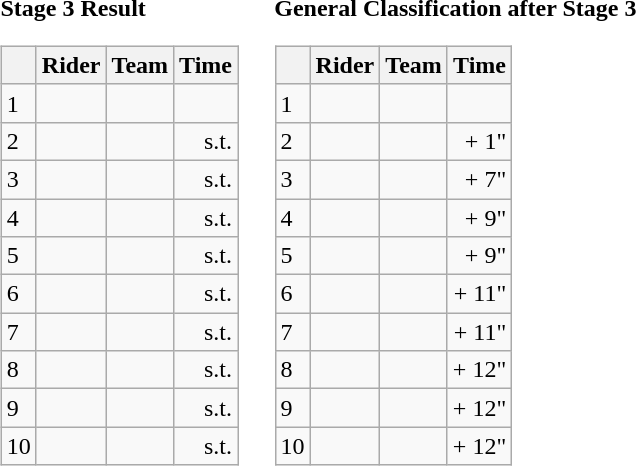<table>
<tr>
<td><strong>Stage 3 Result</strong><br><table class="wikitable">
<tr>
<th></th>
<th>Rider</th>
<th>Team</th>
<th>Time</th>
</tr>
<tr>
<td>1</td>
<td></td>
<td></td>
<td align="right"></td>
</tr>
<tr>
<td>2</td>
<td></td>
<td></td>
<td align="right">s.t.</td>
</tr>
<tr>
<td>3</td>
<td></td>
<td></td>
<td align="right">s.t.</td>
</tr>
<tr>
<td>4</td>
<td> </td>
<td></td>
<td align="right">s.t.</td>
</tr>
<tr>
<td>5</td>
<td></td>
<td></td>
<td align="right">s.t.</td>
</tr>
<tr>
<td>6</td>
<td></td>
<td></td>
<td align="right">s.t.</td>
</tr>
<tr>
<td>7</td>
<td></td>
<td></td>
<td align="right">s.t.</td>
</tr>
<tr>
<td>8</td>
<td></td>
<td></td>
<td align="right">s.t.</td>
</tr>
<tr>
<td>9</td>
<td></td>
<td></td>
<td align="right">s.t.</td>
</tr>
<tr>
<td>10</td>
<td></td>
<td></td>
<td align="right">s.t.</td>
</tr>
</table>
</td>
<td></td>
<td><strong>General Classification after Stage 3</strong><br><table class="wikitable">
<tr>
<th></th>
<th>Rider</th>
<th>Team</th>
<th>Time</th>
</tr>
<tr>
<td>1</td>
<td> </td>
<td></td>
<td align="right"></td>
</tr>
<tr>
<td>2</td>
<td></td>
<td></td>
<td align="right">+ 1"</td>
</tr>
<tr>
<td>3</td>
<td></td>
<td></td>
<td align="right">+ 7"</td>
</tr>
<tr>
<td>4</td>
<td></td>
<td></td>
<td align="right">+ 9"</td>
</tr>
<tr>
<td>5</td>
<td></td>
<td></td>
<td align="right">+ 9"</td>
</tr>
<tr>
<td>6</td>
<td> </td>
<td></td>
<td align="right">+ 11"</td>
</tr>
<tr>
<td>7</td>
<td></td>
<td></td>
<td align="right">+ 11"</td>
</tr>
<tr>
<td>8</td>
<td></td>
<td></td>
<td align="right">+ 12"</td>
</tr>
<tr>
<td>9</td>
<td></td>
<td></td>
<td align="right">+ 12"</td>
</tr>
<tr>
<td>10</td>
<td></td>
<td></td>
<td align="right">+ 12"</td>
</tr>
</table>
</td>
</tr>
</table>
